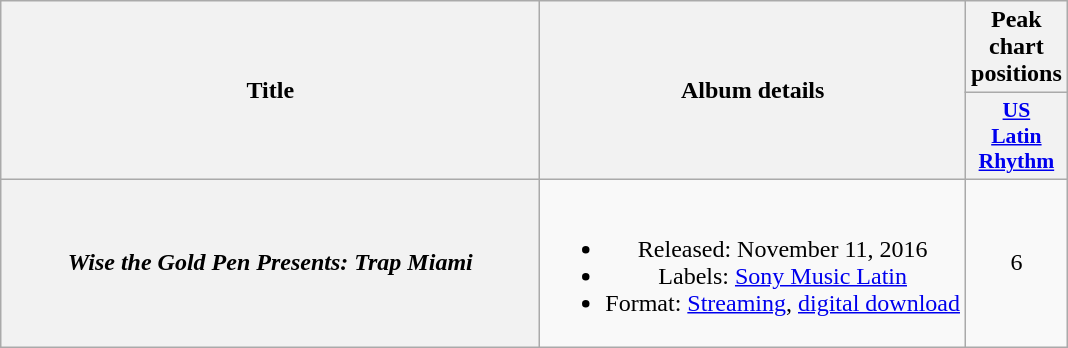<table class="wikitable plainrowheaders" style="text-align: center;">
<tr>
<th scope="col" rowspan="2" style="width:22em;">Title</th>
<th scope="col" rowspan="2">Album details</th>
<th scope="col">Peak chart positions</th>
</tr>
<tr>
<th scope="col" style="width:3em;font-size:90%;"><a href='#'>US<br>Latin<br>Rhythm</a><br></th>
</tr>
<tr>
<th scope="row"><em>Wise the Gold Pen Presents: Trap Miami</em><br></th>
<td><br><ul><li>Released: November 11, 2016</li><li>Labels: <a href='#'>Sony Music Latin</a></li><li>Format: <a href='#'>Streaming</a>, <a href='#'>digital download</a></li></ul></td>
<td>6</td>
</tr>
</table>
